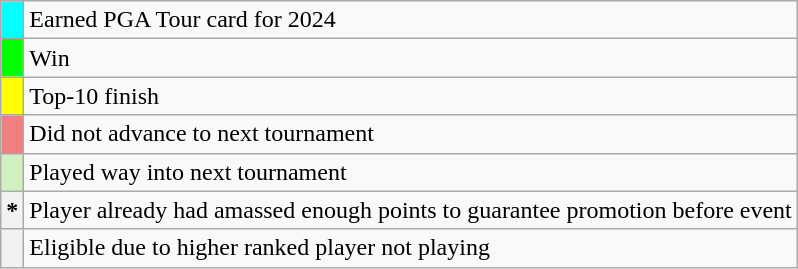<table class="wikitable">
<tr>
<th "row" style="background:aqua;"></th>
<td>Earned PGA Tour card for 2024</td>
</tr>
<tr>
<th "row" style="background:lime;"></th>
<td>Win</td>
</tr>
<tr>
<th "row" style="background:yellow;"></th>
<td>Top-10 finish</td>
</tr>
<tr>
<th "row" style="background:#F08080;"></th>
<td>Did not advance to next tournament</td>
</tr>
<tr>
<th "row" style="background:#D0F0C0;"></th>
<td>Played way into next tournament</td>
</tr>
<tr>
<th scope="row">*</th>
<td>Player already had amassed enough points to guarantee promotion before event</td>
</tr>
<tr>
<th scope="row"></th>
<td>Eligible due to higher ranked player not playing</td>
</tr>
</table>
